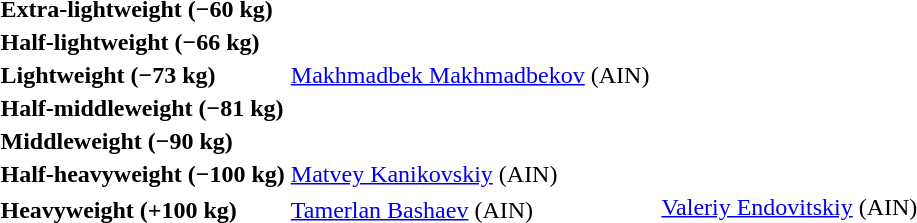<table>
<tr>
<th rowspan=2 style="text-align:left;">Extra-lightweight (−60 kg)</th>
<td rowspan=2></td>
<td rowspan=2></td>
<td></td>
</tr>
<tr>
<td></td>
</tr>
<tr>
<th rowspan=2 style="text-align:left;">Half-lightweight (−66 kg)</th>
<td rowspan=2></td>
<td rowspan=2></td>
<td></td>
</tr>
<tr>
<td></td>
</tr>
<tr>
<th rowspan=2 style="text-align:left;">Lightweight (−73 kg)</th>
<td rowspan=2> <a href='#'>Makhmadbek Makhmadbekov</a> <span>(<abbr>AIN</abbr>)</span></td>
<td rowspan=2></td>
<td></td>
</tr>
<tr>
<td></td>
</tr>
<tr>
<th rowspan=2 style="text-align:left;">Half-middleweight (−81 kg)</th>
<td rowspan=2></td>
<td rowspan=2></td>
<td></td>
</tr>
<tr>
<td></td>
</tr>
<tr>
<th rowspan=2 style="text-align:left;">Middleweight (−90 kg)</th>
<td rowspan=2></td>
<td rowspan=2></td>
<td></td>
</tr>
<tr>
<td></td>
</tr>
<tr>
<th rowspan=2 style="text-align:left;">Half-heavyweight (−100 kg)</th>
<td rowspan=2> <a href='#'>Matvey Kanikovskiy</a> <span>(<abbr>AIN</abbr>)</span></td>
<td rowspan=2></td>
<td></td>
</tr>
<tr>
<td></td>
</tr>
<tr>
<th rowspan=2 style="text-align:left;">Heavyweight (+100 kg)</th>
<td rowspan=2> <a href='#'>Tamerlan Bashaev</a> <span>(<abbr>AIN</abbr>)</span></td>
<td rowspan=2></td>
<td> <a href='#'>Valeriy Endovitskiy</a> <span>(<abbr>AIN</abbr>)</span></td>
</tr>
<tr>
<td></td>
</tr>
</table>
